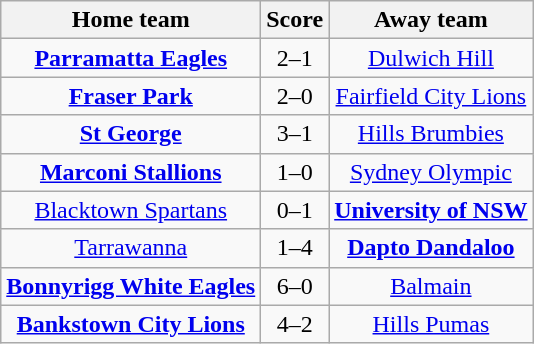<table class="wikitable" style="text-align: center">
<tr>
<th>Home team</th>
<th>Score</th>
<th>Away team</th>
</tr>
<tr>
<td><strong><a href='#'>Parramatta Eagles</a></strong></td>
<td>2–1</td>
<td><a href='#'>Dulwich Hill</a></td>
</tr>
<tr>
<td><strong><a href='#'>Fraser Park</a></strong></td>
<td>2–0</td>
<td><a href='#'>Fairfield City Lions</a></td>
</tr>
<tr>
<td><strong><a href='#'>St George</a></strong></td>
<td>3–1</td>
<td><a href='#'>Hills Brumbies</a></td>
</tr>
<tr>
<td><strong><a href='#'>Marconi Stallions</a></strong></td>
<td>1–0</td>
<td><a href='#'>Sydney Olympic</a></td>
</tr>
<tr>
<td><a href='#'>Blacktown Spartans</a></td>
<td>0–1</td>
<td><strong><a href='#'>University of NSW</a></strong></td>
</tr>
<tr>
<td><a href='#'>Tarrawanna</a></td>
<td>1–4</td>
<td><strong><a href='#'>Dapto Dandaloo</a></strong></td>
</tr>
<tr>
<td><strong><a href='#'>Bonnyrigg White Eagles</a></strong></td>
<td>6–0</td>
<td><a href='#'>Balmain</a></td>
</tr>
<tr>
<td><strong><a href='#'>Bankstown City Lions</a></strong></td>
<td>4–2</td>
<td><a href='#'>Hills Pumas</a></td>
</tr>
</table>
